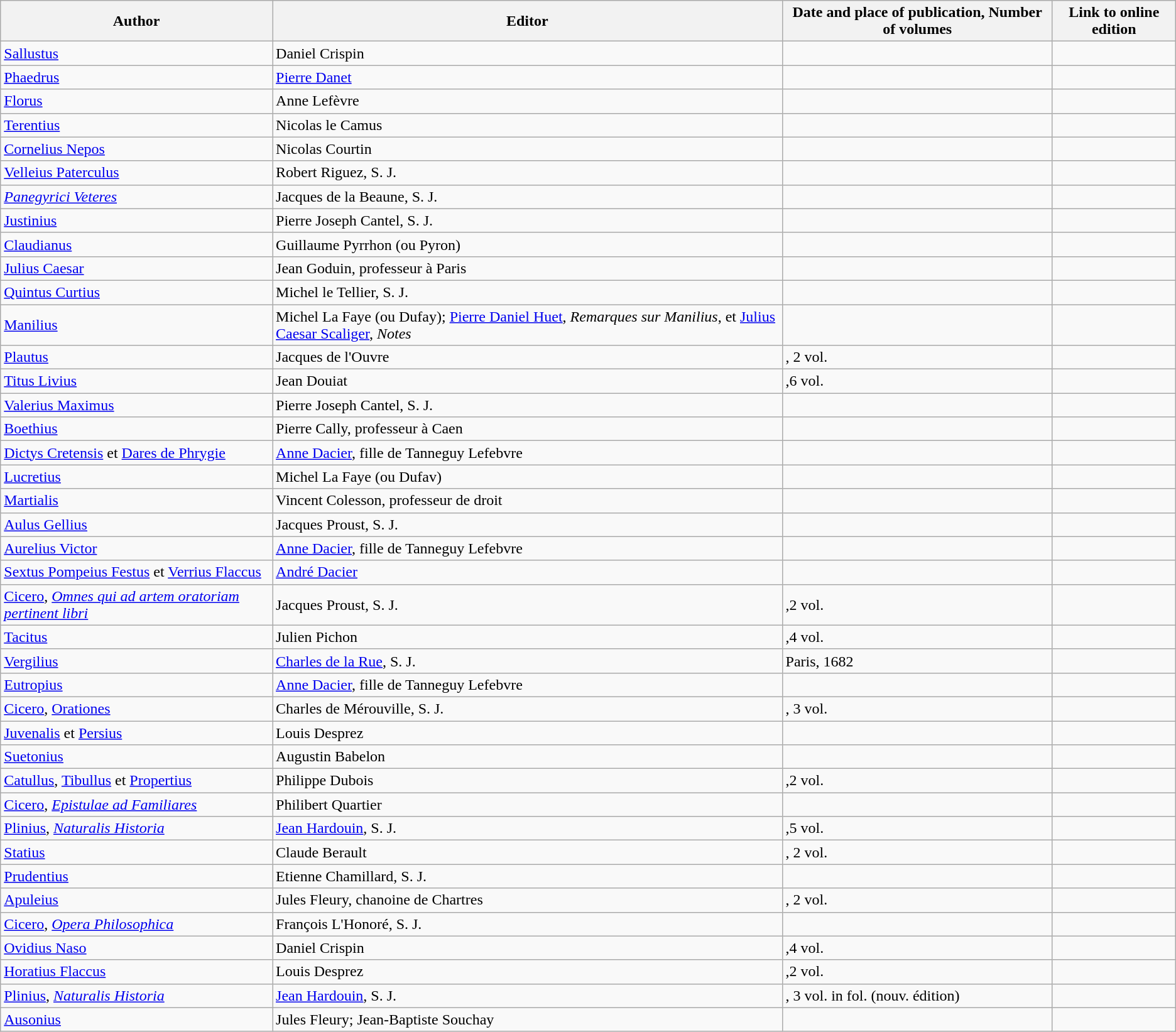<table class="wikitable">
<tr>
<th>Author</th>
<th>Editor</th>
<th>Date and place of publication, Number of volumes</th>
<th>Link to online edition</th>
</tr>
<tr>
<td><a href='#'>Sallustus</a></td>
<td>Daniel Crispin</td>
<td></td>
<td></td>
</tr>
<tr>
<td><a href='#'>Phaedrus</a></td>
<td><a href='#'>Pierre Danet</a></td>
<td></td>
<td> </td>
</tr>
<tr>
<td><a href='#'>Florus</a></td>
<td>Anne Lefèvre</td>
<td></td>
<td></td>
</tr>
<tr>
<td><a href='#'>Terentius</a></td>
<td>Nicolas le Camus</td>
<td></td>
<td></td>
</tr>
<tr>
<td><a href='#'>Cornelius Nepos</a></td>
<td>Nicolas Courtin</td>
<td></td>
<td></td>
</tr>
<tr>
<td><a href='#'>Velleius Paterculus</a></td>
<td>Robert Riguez, S. J.</td>
<td></td>
<td></td>
</tr>
<tr>
<td><a href='#'><em>Panegyrici Veteres</em></a></td>
<td>Jacques de la Beaune, S. J.</td>
<td></td>
<td></td>
</tr>
<tr>
<td><a href='#'>Justinius</a></td>
<td>Pierre Joseph Cantel, S. J.</td>
<td></td>
<td></td>
</tr>
<tr>
<td><a href='#'>Claudianus</a></td>
<td>Guillaume Pyrrhon (ou Pyron)</td>
<td></td>
<td></td>
</tr>
<tr>
<td><a href='#'>Julius Caesar</a></td>
<td>Jean Goduin, professeur à Paris</td>
<td></td>
<td></td>
</tr>
<tr>
<td><a href='#'>Quintus Curtius</a></td>
<td>Michel le Tellier, S. J.</td>
<td></td>
<td></td>
</tr>
<tr>
<td><a href='#'>Manilius</a></td>
<td>Michel La Faye (ou Dufay); <a href='#'>Pierre Daniel Huet</a>, <em>Remarques sur Manilius</em>, et <a href='#'>Julius Caesar Scaliger</a>, <em>Notes</em></td>
<td></td>
<td></td>
</tr>
<tr>
<td><a href='#'>Plautus</a></td>
<td>Jacques de l'Ouvre</td>
<td>, 2 vol.</td>
<td></td>
</tr>
<tr>
<td><a href='#'>Titus Livius</a></td>
<td>Jean Douiat</td>
<td>,6 vol.</td>
<td></td>
</tr>
<tr>
<td><a href='#'>Valerius Maximus</a></td>
<td>Pierre Joseph Cantel, S. J.</td>
<td></td>
<td></td>
</tr>
<tr>
<td><a href='#'>Boethius</a></td>
<td>Pierre Cally, professeur à Caen</td>
<td></td>
<td></td>
</tr>
<tr>
<td><a href='#'>Dictys Cretensis</a> et <a href='#'>Dares de Phrygie</a></td>
<td><a href='#'>Anne Dacier</a>, fille de Tanneguy Lefebvre</td>
<td></td>
<td></td>
</tr>
<tr>
<td><a href='#'>Lucretius</a></td>
<td>Michel La Faye (ou Dufav)</td>
<td></td>
<td></td>
</tr>
<tr>
<td><a href='#'>Martialis</a></td>
<td>Vincent Colesson, professeur de droit</td>
<td></td>
<td></td>
</tr>
<tr>
<td><a href='#'>Aulus Gellius</a></td>
<td>Jacques Proust, S. J.</td>
<td></td>
<td></td>
</tr>
<tr>
<td><a href='#'>Aurelius Victor</a></td>
<td><a href='#'>Anne Dacier</a>, fille de Tanneguy Lefebvre</td>
<td></td>
<td></td>
</tr>
<tr>
<td><a href='#'>Sextus Pompeius Festus</a> et <a href='#'>Verrius Flaccus</a></td>
<td><a href='#'>André Dacier</a></td>
<td></td>
<td></td>
</tr>
<tr>
<td><a href='#'>Cicero</a>, <a href='#'><em>Omnes qui ad artem oratoriam pertinent libri</em></a></td>
<td>Jacques Proust, S. J.</td>
<td>,2 vol.</td>
<td></td>
</tr>
<tr>
<td><a href='#'>Tacitus</a></td>
<td>Julien Pichon</td>
<td>,4 vol.</td>
<td></td>
</tr>
<tr>
<td><a href='#'>Vergilius</a></td>
<td><a href='#'>Charles de la Rue</a>, S. J.</td>
<td> Paris, 1682</td>
<td></td>
</tr>
<tr>
<td><a href='#'>Eutropius</a></td>
<td><a href='#'>Anne Dacier</a>, fille de Tanneguy Lefebvre</td>
<td></td>
<td></td>
</tr>
<tr>
<td><a href='#'>Cicero</a>, <a href='#'>Orationes</a></td>
<td>Charles de Mérouville, S. J.</td>
<td>, 3 vol.</td>
<td></td>
</tr>
<tr>
<td><a href='#'>Juvenalis</a> et <a href='#'>Persius</a></td>
<td>Louis Desprez</td>
<td></td>
<td></td>
</tr>
<tr>
<td><a href='#'>Suetonius</a></td>
<td>Augustin Babelon</td>
<td></td>
<td></td>
</tr>
<tr>
<td><a href='#'>Catullus</a>, <a href='#'>Tibullus</a> et <a href='#'>Propertius</a></td>
<td>Philippe Dubois</td>
<td>,2 vol.</td>
<td></td>
</tr>
<tr>
<td><a href='#'>Cicero</a>, <em><a href='#'>Epistulae ad Familiares</a></em></td>
<td>Philibert Quartier</td>
<td></td>
<td></td>
</tr>
<tr>
<td><a href='#'>Plinius</a>, <a href='#'><em>Naturalis Historia</em></a></td>
<td><a href='#'>Jean Hardouin</a>, S. J.</td>
<td>,5 vol.</td>
<td></td>
</tr>
<tr>
<td><a href='#'>Statius</a></td>
<td>Claude Berault</td>
<td>, 2 vol.</td>
<td></td>
</tr>
<tr>
<td><a href='#'>Prudentius</a></td>
<td>Etienne Chamillard, S. J.</td>
<td></td>
<td></td>
</tr>
<tr>
<td><a href='#'>Apuleius</a></td>
<td>Jules Fleury, chanoine de Chartres</td>
<td>, 2 vol.</td>
<td></td>
</tr>
<tr>
<td><a href='#'>Cicero</a>, <a href='#'><em>Opera Philosophica</em></a></td>
<td>François L'Honoré, S. J.</td>
<td></td>
<td></td>
</tr>
<tr>
<td><a href='#'>Ovidius Naso</a></td>
<td>Daniel Crispin</td>
<td>,4 vol.</td>
<td></td>
</tr>
<tr>
<td><a href='#'>Horatius Flaccus</a></td>
<td>Louis Desprez</td>
<td>,2 vol.</td>
<td></td>
</tr>
<tr>
<td><a href='#'>Plinius</a>, <a href='#'><em>Naturalis Historia</em></a></td>
<td><a href='#'>Jean Hardouin</a>, S. J.</td>
<td>, 3 vol. in fol. (nouv. édition)</td>
<td></td>
</tr>
<tr>
<td><a href='#'>Ausonius</a></td>
<td>Jules Fleury; Jean-Baptiste Souchay</td>
<td></td>
<td></td>
</tr>
</table>
